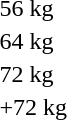<table>
<tr>
<td rowspan=2>56 kg</td>
<td rowspan=2></td>
<td rowspan=2></td>
<td></td>
</tr>
<tr>
<td></td>
</tr>
<tr>
<td rowspan=2>64 kg</td>
<td rowspan=2></td>
<td rowspan=2></td>
<td></td>
</tr>
<tr>
<td></td>
</tr>
<tr>
<td rowspan=2>72 kg</td>
<td rowspan=2></td>
<td rowspan=2></td>
<td></td>
</tr>
<tr>
<td></td>
</tr>
<tr>
<td rowspan=2>+72 kg</td>
<td rowspan=2></td>
<td rowspan=2></td>
<td></td>
</tr>
<tr>
<td></td>
</tr>
</table>
